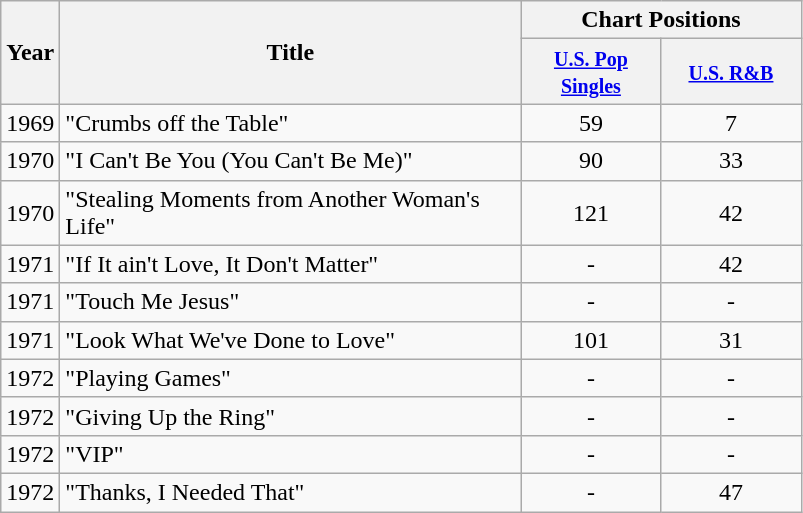<table class="wikitable" style="text-align:left;">
<tr>
<th width="28" rowspan="2">Year</th>
<th width="300" rowspan="2">Title</th>
<th colspan="2">Chart Positions</th>
</tr>
<tr>
<th width="86"><small><a href='#'>U.S. Pop Singles</a></small></th>
<th width="86"><small><a href='#'>U.S. R&B</a></small></th>
</tr>
<tr>
<td>1969</td>
<td>"Crumbs off the Table"</td>
<td align="center">59</td>
<td align="center">7</td>
</tr>
<tr>
<td>1970</td>
<td>"I Can't Be You (You Can't Be Me)"</td>
<td align="center">90</td>
<td align="center">33</td>
</tr>
<tr>
<td>1970</td>
<td>"Stealing Moments from Another Woman's Life"</td>
<td align="center">121</td>
<td align="center">42</td>
</tr>
<tr>
<td>1971</td>
<td>"If It ain't Love, It Don't Matter"</td>
<td align="center">-</td>
<td align="center">42</td>
</tr>
<tr>
<td>1971</td>
<td>"Touch Me Jesus"</td>
<td align="center">-</td>
<td align="center">-</td>
</tr>
<tr>
<td>1971</td>
<td>"Look What We've Done to Love"</td>
<td align="center">101</td>
<td align="center">31</td>
</tr>
<tr>
<td>1972</td>
<td>"Playing Games"</td>
<td align="center">-</td>
<td align="center">-</td>
</tr>
<tr>
<td>1972</td>
<td>"Giving Up the Ring"</td>
<td align="center">-</td>
<td align="center">-</td>
</tr>
<tr>
<td>1972</td>
<td>"VIP"</td>
<td align="center">-</td>
<td align="center">-</td>
</tr>
<tr>
<td>1972</td>
<td>"Thanks, I Needed That"</td>
<td align="center">-</td>
<td align="center">47</td>
</tr>
</table>
